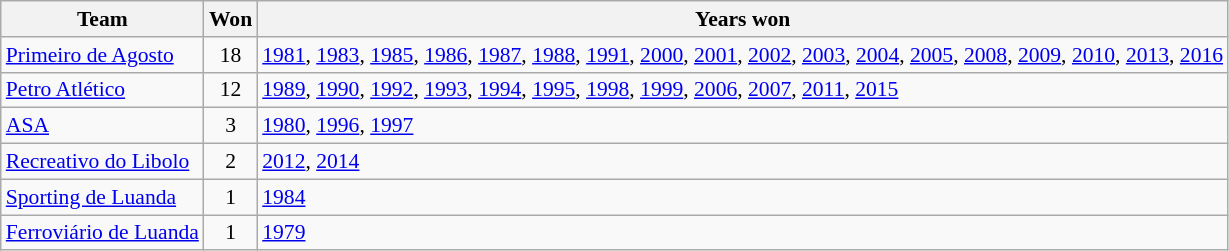<table class="wikitable" style="font-size:90%;">
<tr>
<th>Team</th>
<th>Won</th>
<th>Years won</th>
</tr>
<tr>
<td><a href='#'>Primeiro de Agosto</a></td>
<td align=center>18</td>
<td><a href='#'>1981</a>, <a href='#'>1983</a>, <a href='#'>1985</a>, <a href='#'>1986</a>, <a href='#'>1987</a>, <a href='#'>1988</a>, <a href='#'>1991</a>, <a href='#'>2000</a>, <a href='#'>2001</a>, <a href='#'>2002</a>, <a href='#'>2003</a>, <a href='#'>2004</a>, <a href='#'>2005</a>, <a href='#'>2008</a>, <a href='#'>2009</a>, <a href='#'>2010</a>, <a href='#'>2013</a>, <a href='#'>2016</a></td>
</tr>
<tr>
<td><a href='#'>Petro Atlético</a></td>
<td align=center>12</td>
<td><a href='#'>1989</a>, <a href='#'>1990</a>, <a href='#'>1992</a>, <a href='#'>1993</a>, <a href='#'>1994</a>, <a href='#'>1995</a>, <a href='#'>1998</a>, <a href='#'>1999</a>, <a href='#'>2006</a>, <a href='#'>2007</a>, <a href='#'>2011</a>, <a href='#'>2015</a></td>
</tr>
<tr>
<td><a href='#'>ASA</a></td>
<td align=center>3</td>
<td><a href='#'>1980</a>, <a href='#'>1996</a>, <a href='#'>1997</a></td>
</tr>
<tr>
<td><a href='#'>Recreativo do Libolo</a></td>
<td align=center>2</td>
<td><a href='#'>2012</a>, <a href='#'>2014</a></td>
</tr>
<tr>
<td><a href='#'>Sporting de Luanda</a></td>
<td align=center>1</td>
<td><a href='#'>1984</a></td>
</tr>
<tr>
<td><a href='#'>Ferroviário de Luanda</a></td>
<td align=center>1</td>
<td><a href='#'>1979</a></td>
</tr>
</table>
